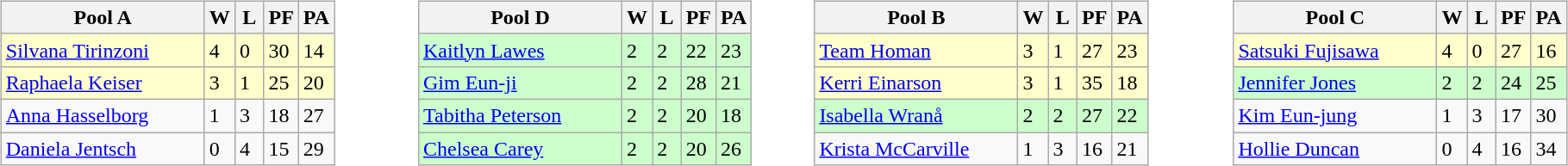<table>
<tr>
<td valign=top width=10%><br><table class=wikitable>
<tr>
<th width=150>Pool A</th>
<th width=15>W</th>
<th width=15>L</th>
<th width=15>PF</th>
<th width=15>PA</th>
</tr>
<tr bgcolor=#ffffcc>
<td> <a href='#'>Silvana Tirinzoni</a></td>
<td>4</td>
<td>0</td>
<td>30</td>
<td>14</td>
</tr>
<tr bgcolor=#ffffcc>
<td> <a href='#'>Raphaela Keiser</a></td>
<td>3</td>
<td>1</td>
<td>25</td>
<td>20</td>
</tr>
<tr>
<td> <a href='#'>Anna Hasselborg</a></td>
<td>1</td>
<td>3</td>
<td>18</td>
<td>27</td>
</tr>
<tr>
<td> <a href='#'>Daniela Jentsch</a></td>
<td>0</td>
<td>4</td>
<td>15</td>
<td>29</td>
</tr>
</table>
</td>
<td valign=top width=10%><br><table class=wikitable>
<tr>
<th width=150>Pool D</th>
<th width=15>W</th>
<th width=15>L</th>
<th width=15>PF</th>
<th width=15>PA</th>
</tr>
<tr bgcolor=#ccffcc>
<td> <a href='#'>Kaitlyn Lawes</a></td>
<td>2</td>
<td>2</td>
<td>22</td>
<td>23</td>
</tr>
<tr bgcolor=#ccffcc>
<td> <a href='#'>Gim Eun-ji</a></td>
<td>2</td>
<td>2</td>
<td>28</td>
<td>21</td>
</tr>
<tr bgcolor=#ccffcc>
<td> <a href='#'>Tabitha Peterson</a></td>
<td>2</td>
<td>2</td>
<td>20</td>
<td>18</td>
</tr>
<tr bgcolor=#ccffcc>
<td> <a href='#'>Chelsea Carey</a></td>
<td>2</td>
<td>2</td>
<td>20</td>
<td>26</td>
</tr>
</table>
</td>
<td valign=top width=10%><br><table class=wikitable>
<tr>
<th width=150>Pool B</th>
<th width=15>W</th>
<th width=15>L</th>
<th width=15>PF</th>
<th width=15>PA</th>
</tr>
<tr bgcolor=#ffffcc>
<td> <a href='#'>Team Homan</a></td>
<td>3</td>
<td>1</td>
<td>27</td>
<td>23</td>
</tr>
<tr bgcolor=#ffffcc>
<td> <a href='#'>Kerri Einarson</a></td>
<td>3</td>
<td>1</td>
<td>35</td>
<td>18</td>
</tr>
<tr bgcolor=#ccffcc>
<td> <a href='#'>Isabella Wranå</a></td>
<td>2</td>
<td>2</td>
<td>27</td>
<td>22</td>
</tr>
<tr>
<td> <a href='#'>Krista McCarville</a></td>
<td>1</td>
<td>3</td>
<td>16</td>
<td>21</td>
</tr>
</table>
</td>
<td valign=top width=10%><br><table class=wikitable>
<tr>
<th width=150>Pool C</th>
<th width=15>W</th>
<th width=15>L</th>
<th width=15>PF</th>
<th width=15>PA</th>
</tr>
<tr bgcolor=#ffffcc>
<td> <a href='#'>Satsuki Fujisawa</a></td>
<td>4</td>
<td>0</td>
<td>27</td>
<td>16</td>
</tr>
<tr bgcolor=#ccffcc>
<td> <a href='#'>Jennifer Jones</a></td>
<td>2</td>
<td>2</td>
<td>24</td>
<td>25</td>
</tr>
<tr>
<td> <a href='#'>Kim Eun-jung</a></td>
<td>1</td>
<td>3</td>
<td>17</td>
<td>30</td>
</tr>
<tr>
<td> <a href='#'>Hollie Duncan</a></td>
<td>0</td>
<td>4</td>
<td>16</td>
<td>34</td>
</tr>
</table>
</td>
</tr>
</table>
